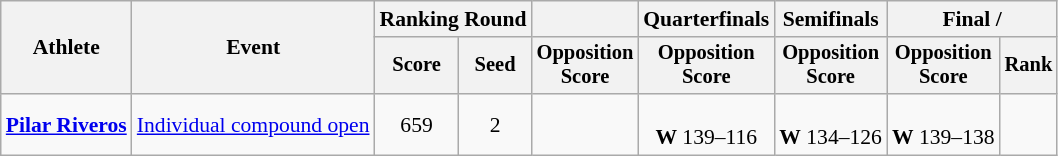<table class=wikitable style=font-size:90%;text-align:center>
<tr>
<th rowspan=2>Athlete</th>
<th rowspan=2>Event</th>
<th colspan=2>Ranking Round</th>
<th></th>
<th>Quarterfinals</th>
<th>Semifinals</th>
<th colspan=2>Final / </th>
</tr>
<tr style=font-size:95%>
<th>Score</th>
<th>Seed</th>
<th>Opposition<br>Score</th>
<th>Opposition<br>Score</th>
<th>Opposition<br>Score</th>
<th>Opposition<br>Score</th>
<th>Rank</th>
</tr>
<tr>
<td align=left><strong><a href='#'>Pilar Riveros</a></strong></td>
<td align=left><a href='#'>Individual compound open</a></td>
<td>659</td>
<td>2</td>
<td></td>
<td><br><strong>W</strong> 139–116</td>
<td><br><strong>W</strong> 134–126</td>
<td><br><strong>W</strong> 139–138</td>
<td></td>
</tr>
</table>
